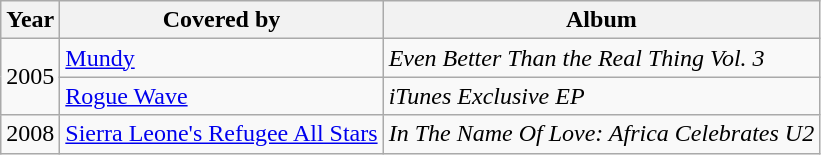<table class="wikitable">
<tr>
<th>Year</th>
<th>Covered by</th>
<th>Album</th>
</tr>
<tr>
<td rowspan="2">2005</td>
<td><a href='#'>Mundy</a></td>
<td><em>Even Better Than the Real Thing Vol. 3</em></td>
</tr>
<tr>
<td><a href='#'>Rogue Wave</a></td>
<td><em>iTunes Exclusive EP</em></td>
</tr>
<tr>
<td>2008</td>
<td><a href='#'>Sierra Leone's Refugee All Stars</a></td>
<td><em>In The Name Of Love: Africa Celebrates U2</em></td>
</tr>
</table>
